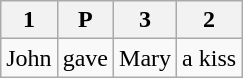<table class="wikitable" border="1">
<tr>
<th>1</th>
<th>P</th>
<th>3</th>
<th>2</th>
</tr>
<tr>
<td>John</td>
<td>gave</td>
<td>Mary</td>
<td>a kiss</td>
</tr>
</table>
